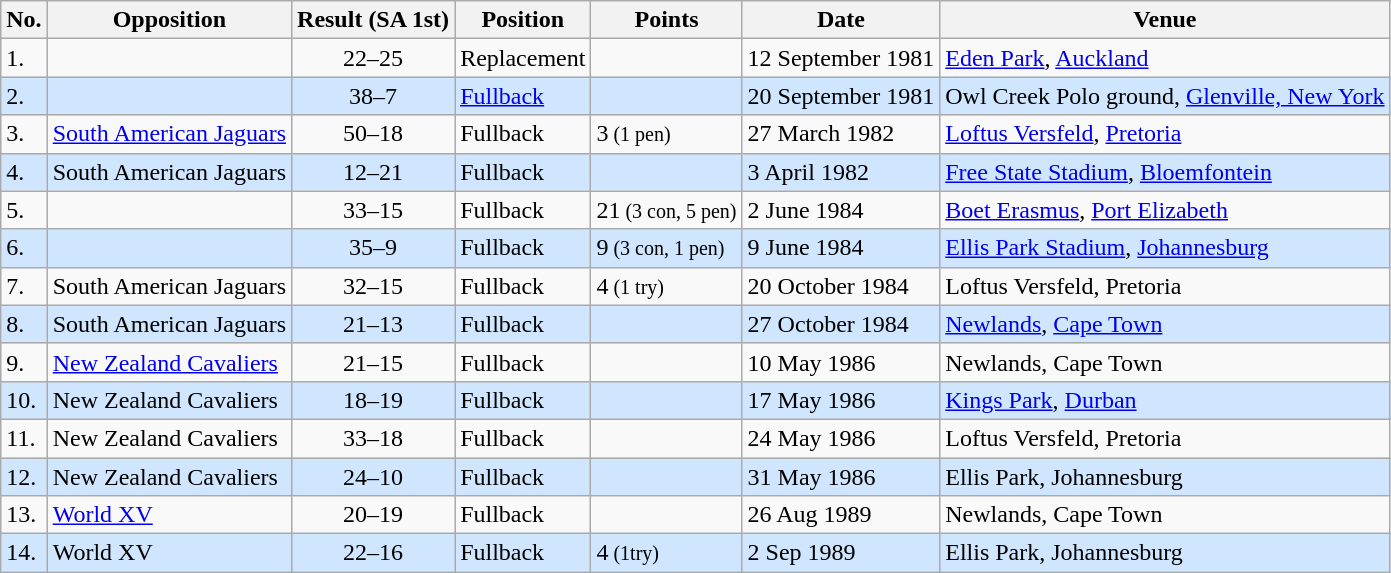<table class="wikitable sortable">
<tr>
<th>No.</th>
<th>Opposition</th>
<th>Result (SA 1st)</th>
<th>Position</th>
<th>Points</th>
<th>Date</th>
<th>Venue</th>
</tr>
<tr>
<td>1.</td>
<td></td>
<td align="center">22–25</td>
<td>Replacement</td>
<td></td>
<td>12 September 1981</td>
<td><a href='#'>Eden Park</a>, <a href='#'>Auckland</a></td>
</tr>
<tr style="background: #D0E6FF;">
<td>2.</td>
<td></td>
<td align="center">38–7</td>
<td><a href='#'>Fullback</a></td>
<td></td>
<td>20 September 1981</td>
<td>Owl Creek Polo ground, <a href='#'>Glenville, New York</a></td>
</tr>
<tr>
<td>3.</td>
<td> <a href='#'>South American Jaguars</a></td>
<td align="center">50–18</td>
<td>Fullback</td>
<td>3<small> (1 pen)</small></td>
<td>27 March 1982</td>
<td><a href='#'>Loftus Versfeld</a>, <a href='#'>Pretoria</a></td>
</tr>
<tr style="background: #D0E6FF;">
<td>4.</td>
<td> South American Jaguars</td>
<td align="center">12–21</td>
<td>Fullback</td>
<td></td>
<td>3 April 1982</td>
<td><a href='#'>Free State Stadium</a>, <a href='#'>Bloemfontein</a></td>
</tr>
<tr>
<td>5.</td>
<td></td>
<td align="center">33–15</td>
<td>Fullback</td>
<td>21<small> (3 con, 5 pen)</small></td>
<td>2 June 1984</td>
<td><a href='#'>Boet Erasmus</a>, <a href='#'>Port Elizabeth</a></td>
</tr>
<tr style="background: #D0E6FF;">
<td>6.</td>
<td></td>
<td align="center">35–9</td>
<td>Fullback</td>
<td>9<small> (3 con, 1 pen)</small></td>
<td>9 June 1984</td>
<td><a href='#'>Ellis Park Stadium</a>, <a href='#'>Johannesburg</a></td>
</tr>
<tr>
<td>7.</td>
<td> South American Jaguars</td>
<td align="center">32–15</td>
<td>Fullback</td>
<td>4<small> (1 try)</small></td>
<td>20 October 1984</td>
<td>Loftus Versfeld, Pretoria</td>
</tr>
<tr style="background: #D0E6FF;">
<td>8.</td>
<td> South American Jaguars</td>
<td align="center">21–13</td>
<td>Fullback</td>
<td></td>
<td>27 October 1984</td>
<td><a href='#'>Newlands</a>, <a href='#'>Cape Town</a></td>
</tr>
<tr>
<td>9.</td>
<td><a href='#'>New Zealand Cavaliers</a></td>
<td align="center">21–15</td>
<td>Fullback</td>
<td></td>
<td>10 May 1986</td>
<td>Newlands, Cape Town</td>
</tr>
<tr style="background: #D0E6FF;">
<td>10.</td>
<td>New Zealand Cavaliers</td>
<td align="center">18–19</td>
<td>Fullback</td>
<td></td>
<td>17 May 1986</td>
<td><a href='#'>Kings Park</a>, <a href='#'>Durban</a></td>
</tr>
<tr>
<td>11.</td>
<td>New Zealand Cavaliers</td>
<td align="center">33–18</td>
<td>Fullback</td>
<td></td>
<td>24 May 1986</td>
<td>Loftus Versfeld, Pretoria</td>
</tr>
<tr style="background: #D0E6FF;">
<td>12.</td>
<td>New Zealand Cavaliers</td>
<td align="center">24–10</td>
<td>Fullback</td>
<td></td>
<td>31 May 1986</td>
<td>Ellis Park, Johannesburg</td>
</tr>
<tr>
<td>13.</td>
<td><a href='#'>World XV</a></td>
<td align="center">20–19</td>
<td>Fullback</td>
<td></td>
<td>26 Aug 1989</td>
<td>Newlands, Cape Town</td>
</tr>
<tr style="background: #D0E6FF;">
<td>14.</td>
<td>World XV</td>
<td align="center">22–16</td>
<td>Fullback</td>
<td>4<small> (1try)	</small></td>
<td>2 Sep 1989</td>
<td>Ellis Park, Johannesburg</td>
</tr>
</table>
